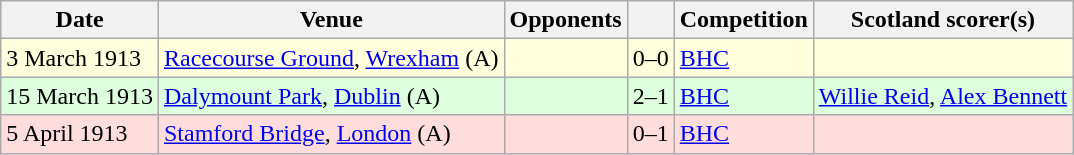<table class="wikitable">
<tr>
<th>Date</th>
<th>Venue</th>
<th>Opponents</th>
<th></th>
<th>Competition</th>
<th>Scotland scorer(s)</th>
</tr>
<tr bgcolor=#ffffdd>
<td>3 March 1913</td>
<td><a href='#'>Racecourse Ground</a>, <a href='#'>Wrexham</a> (A)</td>
<td></td>
<td align=center>0–0</td>
<td><a href='#'>BHC</a></td>
<td></td>
</tr>
<tr bgcolor=#ddffdd>
<td>15 March 1913</td>
<td><a href='#'>Dalymount Park</a>, <a href='#'>Dublin</a> (A)</td>
<td></td>
<td align=center>2–1</td>
<td><a href='#'>BHC</a></td>
<td><a href='#'>Willie Reid</a>, <a href='#'>Alex Bennett</a></td>
</tr>
<tr bgcolor=#ffdddd>
<td>5 April 1913</td>
<td><a href='#'>Stamford Bridge</a>, <a href='#'>London</a> (A)</td>
<td></td>
<td align=center>0–1</td>
<td><a href='#'>BHC</a></td>
<td></td>
</tr>
</table>
